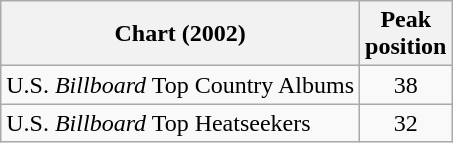<table class="wikitable">
<tr>
<th>Chart (2002)</th>
<th>Peak<br>position</th>
</tr>
<tr>
<td>U.S. <em>Billboard</em> Top Country Albums</td>
<td align="center">38</td>
</tr>
<tr>
<td>U.S. <em>Billboard</em> Top Heatseekers</td>
<td align="center">32</td>
</tr>
</table>
